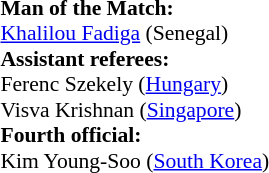<table width=100% style="font-size: 90%">
<tr>
<td><br><strong>Man of the Match:</strong>
<br><a href='#'>Khalilou Fadiga</a> (Senegal)<br><strong>Assistant referees:</strong>
<br>Ferenc Szekely (<a href='#'>Hungary</a>)
<br>Visva Krishnan (<a href='#'>Singapore</a>)
<br><strong>Fourth official:</strong>
<br>Kim Young-Soo (<a href='#'>South Korea</a>)</td>
</tr>
</table>
